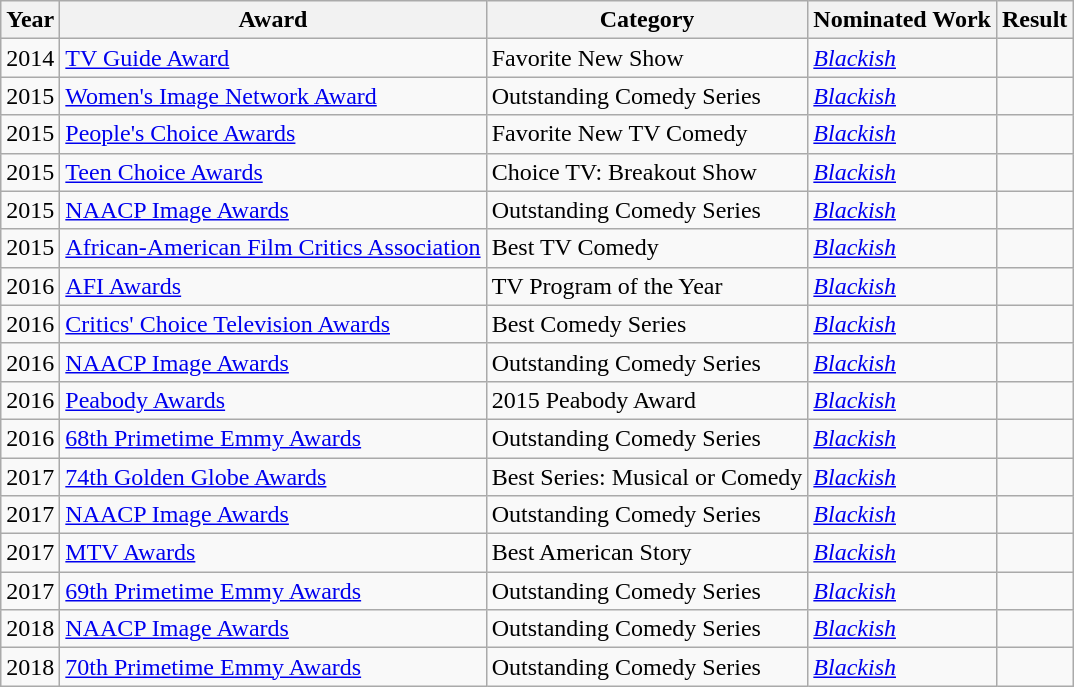<table class="wikitable sortable">
<tr>
<th>Year</th>
<th>Award</th>
<th>Category</th>
<th>Nominated Work</th>
<th>Result</th>
</tr>
<tr>
<td>2014</td>
<td><a href='#'>TV Guide Award</a></td>
<td>Favorite New Show</td>
<td><em><a href='#'>Blackish</a></em></td>
<td></td>
</tr>
<tr>
<td>2015</td>
<td><a href='#'>Women's Image Network Award</a></td>
<td>Outstanding Comedy Series</td>
<td><em><a href='#'>Blackish</a></em></td>
<td></td>
</tr>
<tr>
<td>2015</td>
<td><a href='#'>People's Choice Awards</a></td>
<td>Favorite New TV Comedy</td>
<td><em><a href='#'>Blackish</a></em></td>
<td></td>
</tr>
<tr>
<td>2015</td>
<td><a href='#'>Teen Choice Awards</a></td>
<td>Choice TV: Breakout Show</td>
<td><em><a href='#'>Blackish</a></em></td>
<td></td>
</tr>
<tr>
<td>2015</td>
<td><a href='#'>NAACP Image Awards</a></td>
<td>Outstanding Comedy Series</td>
<td><em><a href='#'>Blackish</a></em></td>
<td></td>
</tr>
<tr>
<td>2015</td>
<td><a href='#'>African-American Film Critics Association</a></td>
<td>Best TV Comedy</td>
<td><em><a href='#'>Blackish</a></em></td>
<td></td>
</tr>
<tr>
<td>2016</td>
<td><a href='#'>AFI Awards</a></td>
<td>TV Program of the Year</td>
<td><em><a href='#'>Blackish</a></em></td>
<td></td>
</tr>
<tr>
<td>2016</td>
<td><a href='#'>Critics' Choice Television Awards</a></td>
<td>Best Comedy Series</td>
<td><em><a href='#'>Blackish</a></em></td>
<td></td>
</tr>
<tr>
<td>2016</td>
<td><a href='#'>NAACP Image Awards</a></td>
<td>Outstanding Comedy Series</td>
<td><em><a href='#'>Blackish</a></em></td>
<td></td>
</tr>
<tr>
<td>2016</td>
<td><a href='#'>Peabody Awards</a></td>
<td>2015 Peabody Award</td>
<td><em><a href='#'>Blackish</a></em></td>
<td></td>
</tr>
<tr>
<td>2016</td>
<td><a href='#'>68th Primetime Emmy Awards</a></td>
<td>Outstanding Comedy Series</td>
<td><em><a href='#'>Blackish</a></em></td>
<td></td>
</tr>
<tr>
<td>2017</td>
<td><a href='#'>74th Golden Globe Awards</a></td>
<td>Best Series: Musical or Comedy</td>
<td><em><a href='#'>Blackish</a></em></td>
<td></td>
</tr>
<tr>
<td>2017</td>
<td><a href='#'>NAACP Image Awards</a></td>
<td>Outstanding Comedy Series</td>
<td><em><a href='#'>Blackish</a></em></td>
<td></td>
</tr>
<tr>
<td>2017</td>
<td><a href='#'>MTV Awards</a></td>
<td>Best American Story</td>
<td><em><a href='#'>Blackish</a></em></td>
<td></td>
</tr>
<tr>
<td>2017</td>
<td><a href='#'>69th Primetime Emmy Awards</a></td>
<td>Outstanding Comedy Series</td>
<td><em><a href='#'>Blackish</a></em></td>
<td></td>
</tr>
<tr>
<td>2018</td>
<td><a href='#'>NAACP Image Awards</a></td>
<td>Outstanding Comedy Series</td>
<td><em><a href='#'>Blackish</a></em></td>
<td></td>
</tr>
<tr>
<td>2018</td>
<td><a href='#'>70th Primetime Emmy Awards</a></td>
<td>Outstanding Comedy Series</td>
<td><em><a href='#'>Blackish</a></em></td>
<td></td>
</tr>
</table>
